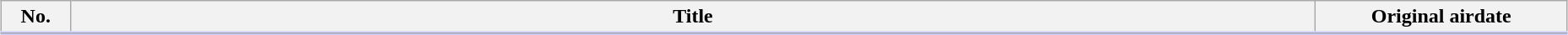<table class="wikitable" style="width:98%; margin:auto; background:#FFF;">
<tr style="border-bottom: 3px solid #CCF;">
<th style="width:3em;">No.</th>
<th>Title</th>
<th style="width:12em;">Original airdate</th>
</tr>
<tr>
</tr>
</table>
